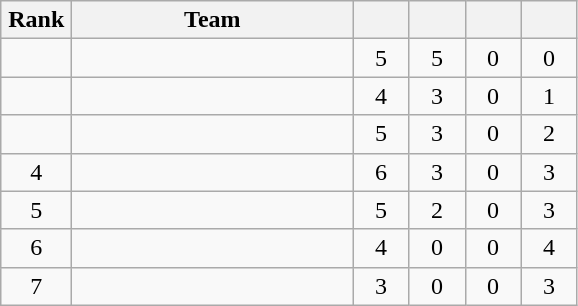<table class="wikitable" style="text-align: center;">
<tr>
<th width=40>Rank</th>
<th width=180>Team</th>
<th width=30></th>
<th width=30></th>
<th width=30></th>
<th width=30></th>
</tr>
<tr>
<td></td>
<td align=left></td>
<td>5</td>
<td>5</td>
<td>0</td>
<td>0</td>
</tr>
<tr>
<td></td>
<td align=left></td>
<td>4</td>
<td>3</td>
<td>0</td>
<td>1</td>
</tr>
<tr>
<td></td>
<td align=left></td>
<td>5</td>
<td>3</td>
<td>0</td>
<td>2</td>
</tr>
<tr>
<td>4</td>
<td align=left></td>
<td>6</td>
<td>3</td>
<td>0</td>
<td>3</td>
</tr>
<tr>
<td>5</td>
<td align=left></td>
<td>5</td>
<td>2</td>
<td>0</td>
<td>3</td>
</tr>
<tr>
<td>6</td>
<td align=left></td>
<td>4</td>
<td>0</td>
<td>0</td>
<td>4</td>
</tr>
<tr>
<td>7</td>
<td align=left></td>
<td>3</td>
<td>0</td>
<td>0</td>
<td>3</td>
</tr>
</table>
